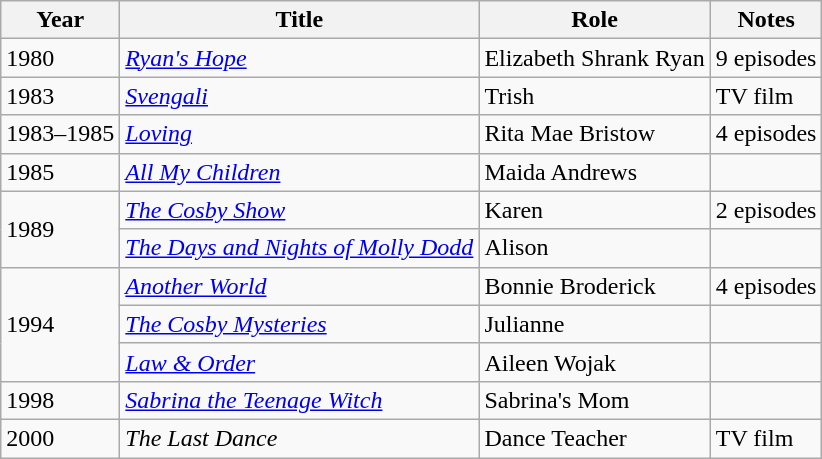<table class="wikitable sortable">
<tr>
<th>Year</th>
<th>Title</th>
<th>Role</th>
<th class="unsortable">Notes</th>
</tr>
<tr>
<td>1980</td>
<td><em><a href='#'>Ryan's Hope</a></em></td>
<td>Elizabeth Shrank Ryan</td>
<td>9 episodes</td>
</tr>
<tr>
<td>1983</td>
<td><em><a href='#'>Svengali</a></em></td>
<td>Trish</td>
<td>TV film</td>
</tr>
<tr>
<td>1983–1985</td>
<td><em><a href='#'>Loving</a></em></td>
<td>Rita Mae Bristow</td>
<td>4 episodes</td>
</tr>
<tr>
<td>1985</td>
<td><em><a href='#'>All My Children</a></em></td>
<td>Maida Andrews</td>
<td></td>
</tr>
<tr>
<td rowspan="2">1989</td>
<td><em><a href='#'>The Cosby Show</a></em></td>
<td>Karen</td>
<td>2 episodes</td>
</tr>
<tr>
<td><em><a href='#'>The Days and Nights of Molly Dodd</a></em></td>
<td>Alison</td>
<td></td>
</tr>
<tr>
<td rowspan="3">1994</td>
<td><em><a href='#'>Another World</a></em></td>
<td>Bonnie Broderick</td>
<td>4 episodes</td>
</tr>
<tr>
<td><em><a href='#'>The Cosby Mysteries</a></em></td>
<td>Julianne</td>
<td></td>
</tr>
<tr>
<td><em><a href='#'>Law & Order</a></em></td>
<td>Aileen Wojak</td>
<td></td>
</tr>
<tr>
<td>1998</td>
<td><em><a href='#'>Sabrina the Teenage Witch</a></em></td>
<td>Sabrina's Mom</td>
<td></td>
</tr>
<tr>
<td>2000</td>
<td><em>The Last Dance</em></td>
<td>Dance Teacher</td>
<td>TV film</td>
</tr>
</table>
